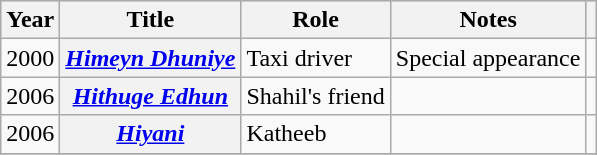<table class="wikitable sortable plainrowheaders">
<tr style="background:#ccc; text-align:center;">
<th scope="col">Year</th>
<th scope="col">Title</th>
<th scope="col">Role</th>
<th scope="col">Notes</th>
<th scope="col" class="unsortable"></th>
</tr>
<tr>
<td>2000</td>
<th scope="row"><em><a href='#'>Himeyn Dhuniye</a></em></th>
<td>Taxi driver</td>
<td>Special appearance</td>
<td style="text-align: center;"></td>
</tr>
<tr>
<td>2006</td>
<th scope="row"><em><a href='#'>Hithuge Edhun</a></em></th>
<td>Shahil's friend</td>
<td></td>
<td style="text-align: center;"></td>
</tr>
<tr>
<td>2006</td>
<th scope="row"><em><a href='#'>Hiyani</a></em></th>
<td>Katheeb</td>
<td></td>
<td style="text-align: center;"></td>
</tr>
<tr>
</tr>
</table>
